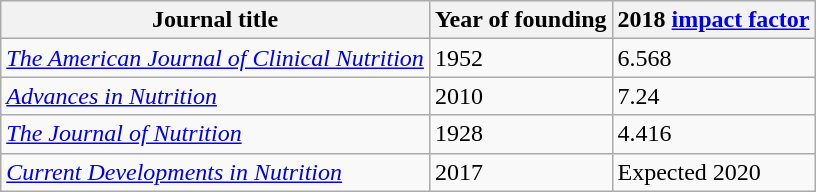<table class="wikitable sortable">
<tr>
<th>Journal title</th>
<th>Year of founding</th>
<th>2018 <a href='#'>impact factor</a></th>
</tr>
<tr>
<td><em><a href='#'>The American Journal of Clinical Nutrition</a></em></td>
<td>1952</td>
<td>6.568</td>
</tr>
<tr>
<td><em><a href='#'>Advances in Nutrition</a></em></td>
<td>2010</td>
<td>7.24</td>
</tr>
<tr>
<td><em><a href='#'>The Journal of Nutrition</a></em></td>
<td>1928</td>
<td>4.416</td>
</tr>
<tr>
<td><em><a href='#'>Current Developments in Nutrition</a></em></td>
<td>2017</td>
<td>Expected 2020</td>
</tr>
</table>
